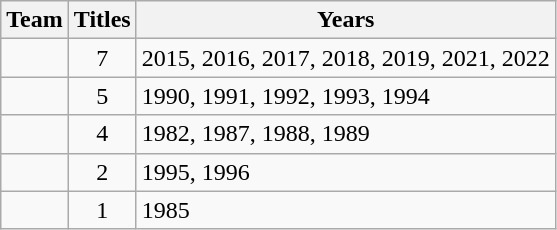<table class="wikitable sortable" style="text-align:center">
<tr>
<th>Team</th>
<th>Titles</th>
<th>Years</th>
</tr>
<tr>
<td style=><em></em></td>
<td>7</td>
<td align=left>2015, 2016, 2017, 2018, 2019, 2021, 2022</td>
</tr>
<tr>
<td style=><em></em></td>
<td>5</td>
<td align=left>1990, 1991, 1992, 1993, 1994</td>
</tr>
<tr>
<td style=><em></em></td>
<td>4</td>
<td align=left>1982, 1987, 1988, 1989</td>
</tr>
<tr>
<td style=><em></em></td>
<td>2</td>
<td align=left>1995, 1996</td>
</tr>
<tr>
<td style=><em></em></td>
<td>1</td>
<td align=left>1985</td>
</tr>
</table>
